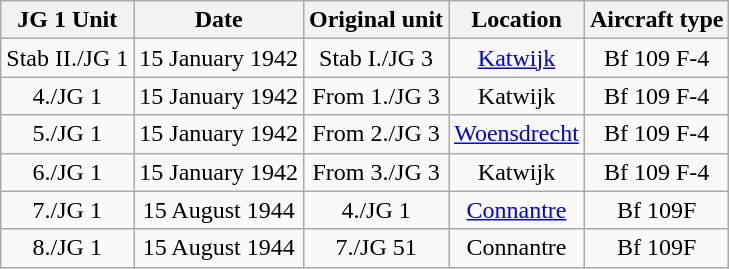<table class="wikitable"  style="text-align:center">
<tr>
<th>JG 1 Unit</th>
<th>Date</th>
<th>Original unit</th>
<th>Location</th>
<th>Aircraft type</th>
</tr>
<tr>
<td>Stab II./JG 1</td>
<td>15 January 1942</td>
<td>Stab I./JG 3</td>
<td><a href='#'>Katwijk</a></td>
<td>Bf 109 F-4</td>
</tr>
<tr>
<td>4./JG 1</td>
<td>15 January 1942</td>
<td>From 1./JG 3</td>
<td>Katwijk</td>
<td>Bf 109 F-4</td>
</tr>
<tr>
<td>5./JG 1</td>
<td>15 January 1942</td>
<td>From 2./JG 3</td>
<td><a href='#'>Woensdrecht</a></td>
<td>Bf 109 F-4</td>
</tr>
<tr>
<td>6./JG 1</td>
<td>15 January 1942</td>
<td>From 3./JG 3</td>
<td>Katwijk</td>
<td>Bf 109 F-4</td>
</tr>
<tr>
<td>7./JG 1</td>
<td>15 August 1944</td>
<td>4./JG 1</td>
<td><a href='#'>Connantre</a></td>
<td>Bf 109F</td>
</tr>
<tr>
<td>8./JG 1</td>
<td>15 August 1944</td>
<td>7./JG 51</td>
<td>Connantre</td>
<td>Bf 109F</td>
</tr>
</table>
